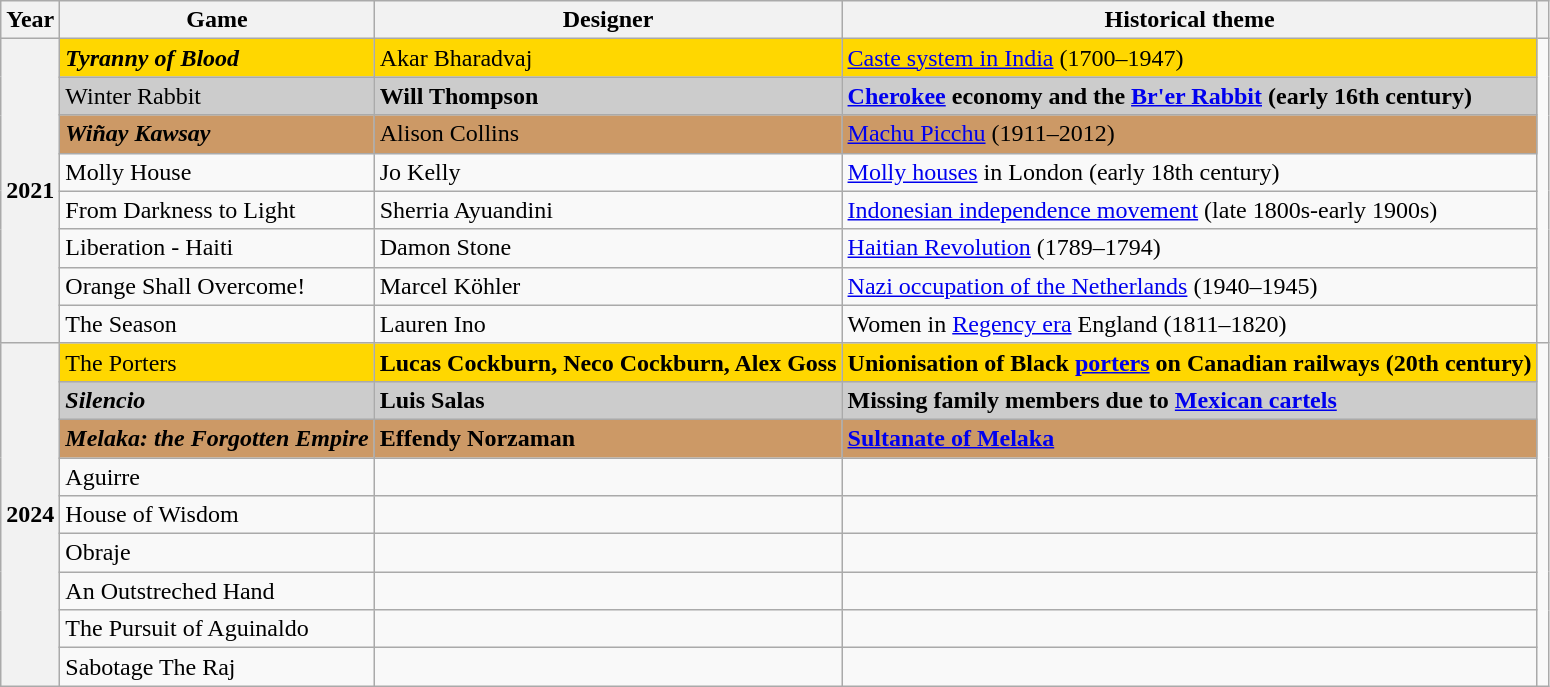<table class="wikitable sortable">
<tr>
<th scope="col">Year</th>
<th scope="col">Game</th>
<th scope="col">Designer</th>
<th scope="col">Historical theme</th>
<th scope="col" class="unsortable"></th>
</tr>
<tr>
<th scope="row" rowspan="8" style="text-align:center">2021</th>
<td style="background:#FFD700;"><strong><em>Tyranny of Blood<em> <strong></td>
<td style="background:#FFD700;"></strong>Akar Bharadvaj<strong></td>
<td style="background:#FFD700;"></strong><a href='#'>Caste system in India</a> (1700–1947)<strong></td>
<td rowspan="8"></td>
</tr>
<tr>
<td style="background:#CCCCCC;"></em></strong>Winter Rabbit</em> </strong></td>
<td style="background:#CCCCCC;"><strong>Will Thompson</strong></td>
<td style="background:#CCCCCC;"><strong><a href='#'>Cherokee</a> economy and the <a href='#'>Br'er Rabbit</a> (early 16th century)</strong></td>
</tr>
<tr>
<td style="background:#CC9966;"><strong><em>Wiñay Kawsay<em> <strong></td>
<td style="background:#CC9966;"></strong>Alison Collins<strong></td>
<td style="background:#CC9966;"></strong><a href='#'>Machu Picchu</a> (1911–2012)<strong></td>
</tr>
<tr>
<td></em>Molly House<em></td>
<td>Jo Kelly</td>
<td><a href='#'>Molly houses</a> in London (early 18th century)</td>
</tr>
<tr>
<td></em>From Darkness to Light<em></td>
<td>Sherria Ayuandini</td>
<td><a href='#'>Indonesian independence movement</a> (late 1800s-early 1900s)</td>
</tr>
<tr>
<td></em>Liberation - Haiti<em></td>
<td>Damon Stone</td>
<td><a href='#'>Haitian Revolution</a> (1789–1794)</td>
</tr>
<tr>
<td></em>Orange Shall Overcome!<em></td>
<td>Marcel Köhler</td>
<td><a href='#'>Nazi occupation of the Netherlands</a> (1940–1945)</td>
</tr>
<tr>
<td></em>The Season<em></td>
<td>Lauren Ino</td>
<td>Women in <a href='#'>Regency era</a> England (1811–1820)</td>
</tr>
<tr>
<th rowspan="9">2024</th>
<td style="background:#FFD700;"></em></strong>The Porters</em> </strong></td>
<td style="background:#FFD700;"><strong>Lucas Cockburn, Neco Cockburn, Alex Goss</strong></td>
<td style="background:#FFD700;"><strong>Unionisation of Black <a href='#'>porters</a> on Canadian railways (20th century)</strong></td>
<td rowspan="9"></td>
</tr>
<tr>
<td style="background:#CCCCCC;"><strong><em>Silencio</em></strong></td>
<td style="background:#CCCCCC;"><strong>Luis Salas</strong></td>
<td style="background:#CCCCCC;"><strong>Missing family members due to <a href='#'>Mexican cartels</a></strong></td>
</tr>
<tr>
<td style="background:#CC9966;"><strong><em>Melaka: the Forgotten Empire</em></strong></td>
<td style="background:#CC9966;"><strong>Effendy Norzaman</strong></td>
<td style="background:#CC9966;"><strong><a href='#'>Sultanate of Melaka</a></strong></td>
</tr>
<tr>
<td>Aguirre</td>
<td></td>
<td></td>
</tr>
<tr>
<td>House of Wisdom</td>
<td></td>
<td></td>
</tr>
<tr>
<td>Obraje</td>
<td></td>
<td></td>
</tr>
<tr>
<td>An Outstreched Hand</td>
<td></td>
<td></td>
</tr>
<tr>
<td>The Pursuit of Aguinaldo</td>
<td></td>
<td></td>
</tr>
<tr>
<td>Sabotage The Raj</td>
<td></td>
<td></td>
</tr>
</table>
